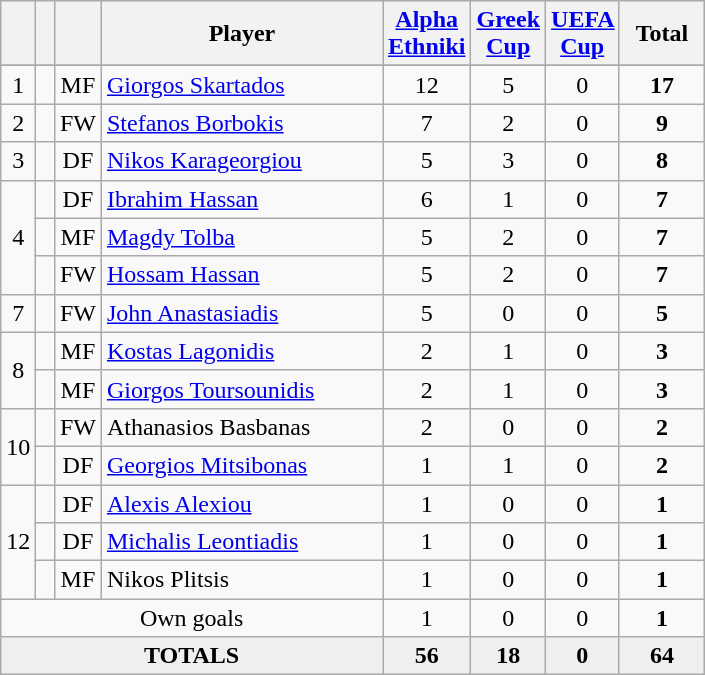<table class="wikitable sortable" style="text-align:center">
<tr>
<th width=5></th>
<th width=5></th>
<th width=5></th>
<th width=180>Player</th>
<th width=30><a href='#'>Alpha Ethniki</a></th>
<th width=30><a href='#'>Greek Cup</a></th>
<th width=30><a href='#'>UEFA Cup</a></th>
<th width=50>Total</th>
</tr>
<tr>
</tr>
<tr>
<td>1</td>
<td></td>
<td>MF</td>
<td align=left> <a href='#'>Giorgos Skartados</a></td>
<td>12</td>
<td>5</td>
<td>0</td>
<td><strong>17</strong></td>
</tr>
<tr>
<td>2</td>
<td></td>
<td>FW</td>
<td align=left> <a href='#'>Stefanos Borbokis</a></td>
<td>7</td>
<td>2</td>
<td>0</td>
<td><strong>9</strong></td>
</tr>
<tr>
<td>3</td>
<td></td>
<td>DF</td>
<td align=left> <a href='#'>Nikos Karageorgiou</a></td>
<td>5</td>
<td>3</td>
<td>0</td>
<td><strong>8</strong></td>
</tr>
<tr>
<td rowspan=3>4</td>
<td></td>
<td>DF</td>
<td align=left> <a href='#'>Ibrahim Hassan</a></td>
<td>6</td>
<td>1</td>
<td>0</td>
<td><strong>7</strong></td>
</tr>
<tr>
<td></td>
<td>MF</td>
<td align=left> <a href='#'>Magdy Tolba</a></td>
<td>5</td>
<td>2</td>
<td>0</td>
<td><strong>7</strong></td>
</tr>
<tr>
<td></td>
<td>FW</td>
<td align=left> <a href='#'>Hossam Hassan</a></td>
<td>5</td>
<td>2</td>
<td>0</td>
<td><strong>7</strong></td>
</tr>
<tr>
<td>7</td>
<td></td>
<td>FW</td>
<td align=left> <a href='#'>John Anastasiadis</a></td>
<td>5</td>
<td>0</td>
<td>0</td>
<td><strong>5</strong></td>
</tr>
<tr>
<td rowspan=2>8</td>
<td></td>
<td>MF</td>
<td align=left> <a href='#'>Kostas Lagonidis</a></td>
<td>2</td>
<td>1</td>
<td>0</td>
<td><strong>3</strong></td>
</tr>
<tr>
<td></td>
<td>MF</td>
<td align=left> <a href='#'>Giorgos Toursounidis</a></td>
<td>2</td>
<td>1</td>
<td>0</td>
<td><strong>3</strong></td>
</tr>
<tr>
<td rowspan=2>10</td>
<td></td>
<td>FW</td>
<td align=left> Athanasios Basbanas</td>
<td>2</td>
<td>0</td>
<td>0</td>
<td><strong>2</strong></td>
</tr>
<tr>
<td></td>
<td>DF</td>
<td align=left> <a href='#'>Georgios Mitsibonas</a></td>
<td>1</td>
<td>1</td>
<td>0</td>
<td><strong>2</strong></td>
</tr>
<tr>
<td rowspan=3>12</td>
<td></td>
<td>DF</td>
<td align=left> <a href='#'>Alexis Alexiou</a></td>
<td>1</td>
<td>0</td>
<td>0</td>
<td><strong>1</strong></td>
</tr>
<tr>
<td></td>
<td>DF</td>
<td align=left> <a href='#'>Michalis Leontiadis</a></td>
<td>1</td>
<td>0</td>
<td>0</td>
<td><strong>1</strong></td>
</tr>
<tr>
<td></td>
<td>MF</td>
<td align=left> Nikos Plitsis</td>
<td>1</td>
<td>0</td>
<td>0</td>
<td><strong>1</strong></td>
</tr>
<tr>
<td colspan="4">Own goals</td>
<td>1</td>
<td>0</td>
<td>0</td>
<td><strong>1</strong></td>
</tr>
<tr bgcolor="#EFEFEF">
<td colspan=4><strong>TOTALS</strong></td>
<td><strong>56</strong></td>
<td><strong>18</strong></td>
<td><strong>0</strong></td>
<td><strong>64</strong></td>
</tr>
</table>
